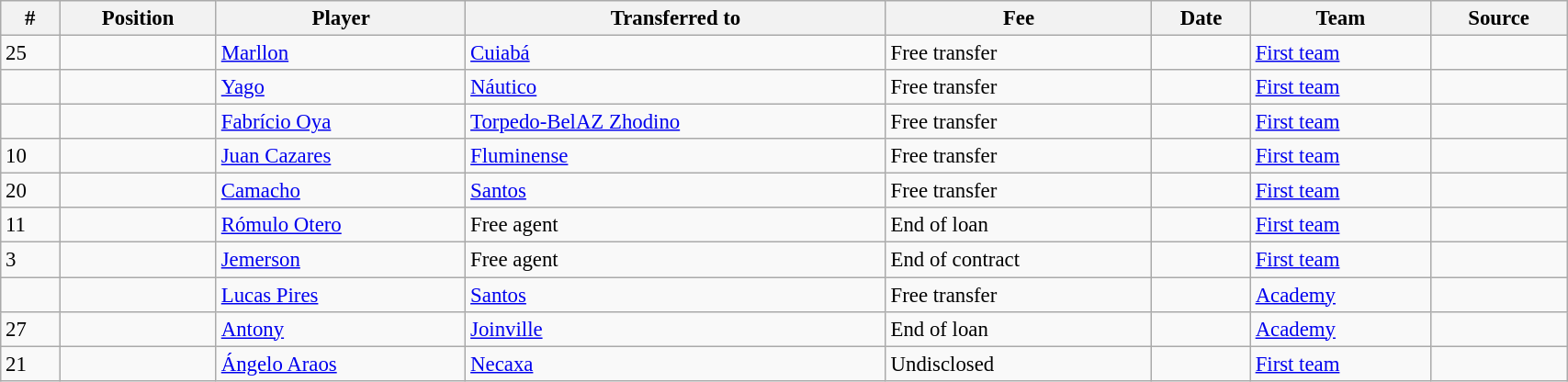<table class="wikitable sortable" style="width:90%; text-align:center; font-size:95%; text-align:left;">
<tr>
<th><strong>#</strong></th>
<th><strong>Position </strong></th>
<th><strong>Player </strong></th>
<th><strong>Transferred to</strong></th>
<th><strong>Fee </strong></th>
<th><strong>Date </strong></th>
<th><strong>Team</strong></th>
<th><strong>Source</strong></th>
</tr>
<tr>
<td>25</td>
<td></td>
<td> <a href='#'>Marllon</a></td>
<td> <a href='#'>Cuiabá</a></td>
<td>Free transfer </td>
<td></td>
<td><a href='#'>First team</a></td>
<td></td>
</tr>
<tr>
<td></td>
<td></td>
<td> <a href='#'>Yago</a></td>
<td> <a href='#'>Náutico</a></td>
<td>Free transfer </td>
<td></td>
<td><a href='#'>First team</a></td>
<td></td>
</tr>
<tr>
<td></td>
<td></td>
<td> <a href='#'>Fabrício Oya</a></td>
<td> <a href='#'>Torpedo-BelAZ Zhodino</a></td>
<td>Free transfer </td>
<td></td>
<td><a href='#'>First team</a></td>
<td></td>
</tr>
<tr>
<td>10</td>
<td></td>
<td> <a href='#'>Juan Cazares</a></td>
<td> <a href='#'>Fluminense</a></td>
<td>Free transfer </td>
<td></td>
<td><a href='#'>First team</a></td>
<td></td>
</tr>
<tr>
<td>20</td>
<td></td>
<td> <a href='#'>Camacho</a></td>
<td> <a href='#'>Santos</a></td>
<td>Free transfer </td>
<td></td>
<td><a href='#'>First team</a></td>
<td></td>
</tr>
<tr>
<td>11</td>
<td></td>
<td> <a href='#'>Rómulo Otero</a></td>
<td>Free agent</td>
<td>End of loan</td>
<td></td>
<td><a href='#'>First team</a></td>
<td></td>
</tr>
<tr>
<td>3</td>
<td></td>
<td> <a href='#'>Jemerson</a></td>
<td>Free agent</td>
<td>End of contract</td>
<td></td>
<td><a href='#'>First team</a></td>
<td></td>
</tr>
<tr>
<td></td>
<td></td>
<td> <a href='#'>Lucas Pires</a></td>
<td> <a href='#'>Santos</a></td>
<td>Free transfer </td>
<td></td>
<td><a href='#'>Academy</a></td>
<td></td>
</tr>
<tr>
<td>27</td>
<td></td>
<td> <a href='#'>Antony</a></td>
<td> <a href='#'>Joinville</a></td>
<td>End of loan</td>
<td></td>
<td><a href='#'>Academy</a></td>
<td></td>
</tr>
<tr>
<td>21</td>
<td></td>
<td> <a href='#'>Ángelo Araos</a></td>
<td> <a href='#'>Necaxa</a></td>
<td>Undisclosed </td>
<td></td>
<td><a href='#'>First team</a></td>
<td></td>
</tr>
</table>
